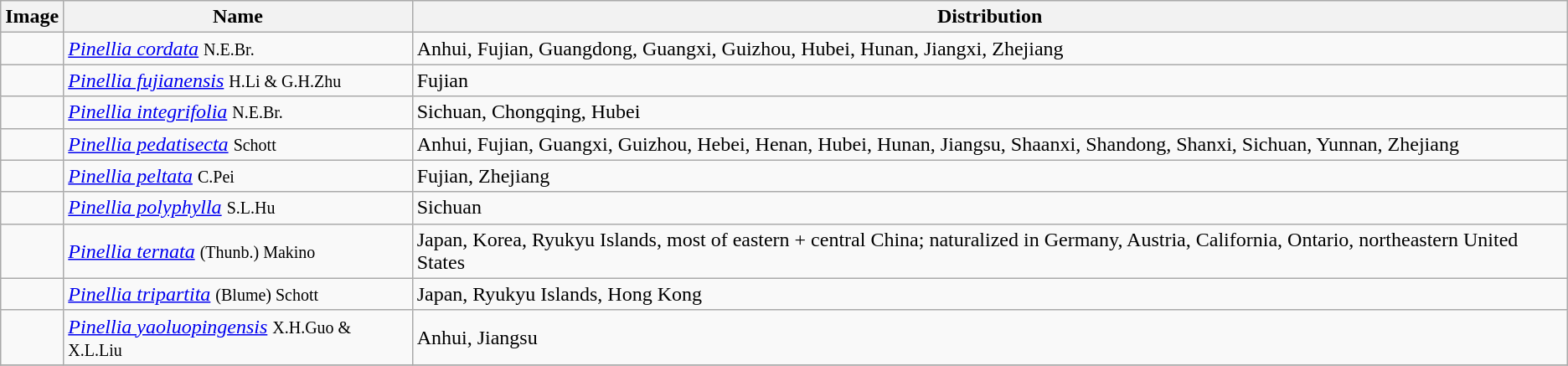<table class="wikitable sortable">
<tr>
<th>Image</th>
<th>Name</th>
<th>Distribution</th>
</tr>
<tr>
<td></td>
<td><em><a href='#'>Pinellia cordata</a></em> <small>N.E.Br.</small></td>
<td>Anhui, Fujian, Guangdong, Guangxi, Guizhou, Hubei, Hunan, Jiangxi, Zhejiang</td>
</tr>
<tr>
<td></td>
<td><em><a href='#'>Pinellia fujianensis</a></em>  <small>H.Li & G.H.Zhu</small></td>
<td>Fujian</td>
</tr>
<tr>
<td></td>
<td><em><a href='#'>Pinellia integrifolia</a></em>  <small>N.E.Br.</small></td>
<td>Sichuan, Chongqing, Hubei</td>
</tr>
<tr>
<td></td>
<td><em><a href='#'>Pinellia pedatisecta</a></em> <small>Schott</small></td>
<td>Anhui, Fujian, Guangxi, Guizhou, Hebei, Henan, Hubei, Hunan, Jiangsu, Shaanxi, Shandong, Shanxi, Sichuan, Yunnan, Zhejiang</td>
</tr>
<tr>
<td></td>
<td><em><a href='#'>Pinellia peltata</a></em> <small>C.Pei</small></td>
<td>Fujian, Zhejiang</td>
</tr>
<tr>
<td></td>
<td><em><a href='#'>Pinellia polyphylla</a></em>  <small>S.L.Hu</small></td>
<td>Sichuan</td>
</tr>
<tr>
<td></td>
<td><em><a href='#'>Pinellia ternata</a></em> <small>(Thunb.) Makino</small></td>
<td>Japan, Korea, Ryukyu Islands, most of eastern + central China; naturalized in Germany, Austria, California, Ontario, northeastern United States</td>
</tr>
<tr>
<td></td>
<td><em><a href='#'>Pinellia tripartita</a></em>  <small>(Blume) Schott</small></td>
<td>Japan, Ryukyu Islands,  Hong Kong</td>
</tr>
<tr>
<td></td>
<td><em><a href='#'>Pinellia yaoluopingensis</a></em> <small>X.H.Guo & X.L.Liu</small></td>
<td>Anhui, Jiangsu</td>
</tr>
<tr>
</tr>
</table>
